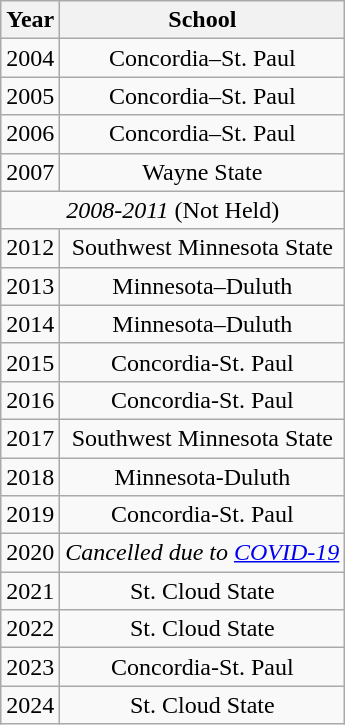<table class="wikitable" style="text-align:center">
<tr>
<th>Year</th>
<th>School</th>
</tr>
<tr>
<td>2004</td>
<td>Concordia–St. Paul</td>
</tr>
<tr>
<td>2005</td>
<td>Concordia–St. Paul</td>
</tr>
<tr>
<td>2006</td>
<td>Concordia–St. Paul</td>
</tr>
<tr>
<td>2007</td>
<td>Wayne State</td>
</tr>
<tr>
<td colspan=2><em>2008-2011</em> (Not Held)</td>
</tr>
<tr>
<td>2012</td>
<td>Southwest Minnesota State</td>
</tr>
<tr>
<td>2013</td>
<td>Minnesota–Duluth</td>
</tr>
<tr>
<td>2014</td>
<td>Minnesota–Duluth</td>
</tr>
<tr>
<td>2015</td>
<td>Concordia-St. Paul</td>
</tr>
<tr>
<td>2016</td>
<td>Concordia-St. Paul</td>
</tr>
<tr>
<td>2017</td>
<td>Southwest Minnesota State</td>
</tr>
<tr>
<td>2018</td>
<td>Minnesota-Duluth</td>
</tr>
<tr>
<td>2019</td>
<td>Concordia-St. Paul</td>
</tr>
<tr>
<td>2020</td>
<td><em>Cancelled due to <a href='#'>COVID-19</a></em></td>
</tr>
<tr>
<td>2021</td>
<td>St. Cloud State</td>
</tr>
<tr>
<td>2022</td>
<td>St. Cloud State</td>
</tr>
<tr>
<td>2023</td>
<td>Concordia-St. Paul</td>
</tr>
<tr>
<td>2024</td>
<td>St. Cloud State</td>
</tr>
</table>
